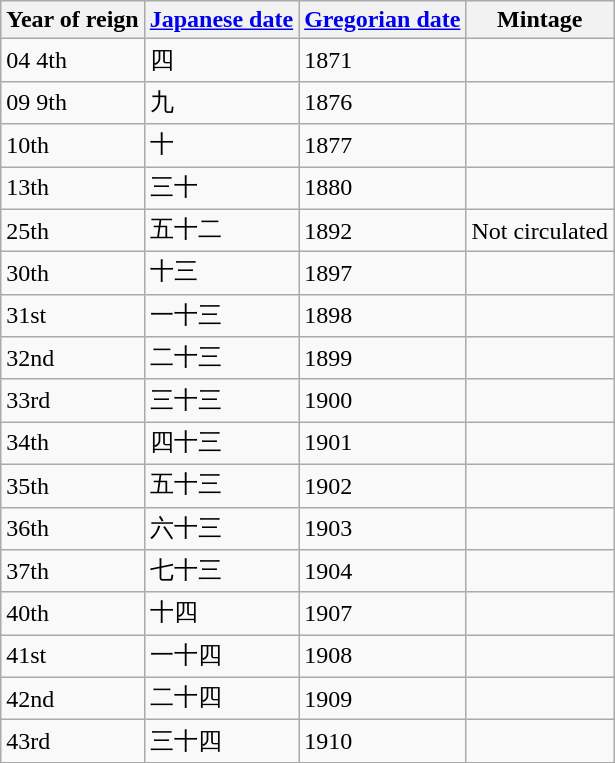<table class="wikitable sortable">
<tr>
<th>Year of reign</th>
<th class="unsortable"><a href='#'>Japanese date</a></th>
<th><a href='#'>Gregorian date</a></th>
<th>Mintage</th>
</tr>
<tr>
<td><span>04</span> 4th</td>
<td>四</td>
<td>1871</td>
<td></td>
</tr>
<tr>
<td><span>09</span> 9th</td>
<td>九</td>
<td>1876</td>
<td></td>
</tr>
<tr>
<td>10th</td>
<td>十</td>
<td>1877</td>
<td></td>
</tr>
<tr>
<td>13th</td>
<td>三十</td>
<td>1880</td>
<td></td>
</tr>
<tr>
<td>25th</td>
<td>五十二   </td>
<td>1892</td>
<td>Not circulated</td>
</tr>
<tr>
<td>30th</td>
<td>十三</td>
<td>1897</td>
<td></td>
</tr>
<tr>
<td>31st</td>
<td>一十三</td>
<td>1898</td>
<td></td>
</tr>
<tr>
<td>32nd</td>
<td>二十三</td>
<td>1899</td>
<td></td>
</tr>
<tr>
<td>33rd</td>
<td>三十三</td>
<td>1900</td>
<td></td>
</tr>
<tr>
<td>34th</td>
<td>四十三</td>
<td>1901</td>
<td></td>
</tr>
<tr>
<td>35th</td>
<td>五十三</td>
<td>1902</td>
<td></td>
</tr>
<tr>
<td>36th</td>
<td>六十三</td>
<td>1903</td>
<td></td>
</tr>
<tr>
<td>37th</td>
<td>七十三</td>
<td>1904</td>
<td></td>
</tr>
<tr>
<td>40th</td>
<td>十四</td>
<td>1907</td>
<td></td>
</tr>
<tr>
<td>41st</td>
<td>一十四</td>
<td>1908</td>
<td></td>
</tr>
<tr>
<td>42nd</td>
<td>二十四</td>
<td>1909</td>
<td></td>
</tr>
<tr>
<td>43rd</td>
<td>三十四</td>
<td>1910</td>
<td></td>
</tr>
</table>
